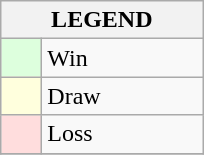<table class="wikitable" border="1">
<tr>
<th colspan="2">LEGEND</th>
</tr>
<tr>
<td style="background:#ddffdd;" width=20> </td>
<td width=100>Win</td>
</tr>
<tr>
<td style="background:#ffffdd"  width=20> </td>
<td width=100>Draw</td>
</tr>
<tr>
<td style="background:#ffdddd;" width=20> </td>
<td width=100>Loss</td>
</tr>
<tr>
</tr>
</table>
